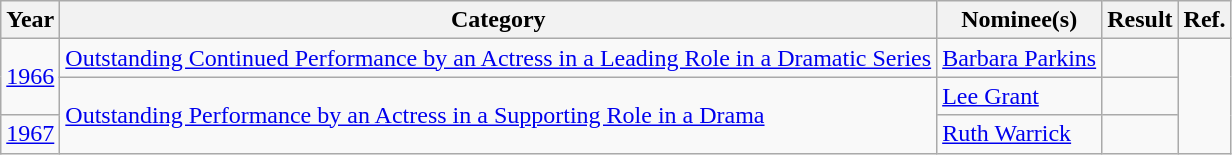<table class="wikitable">
<tr>
<th>Year</th>
<th>Category</th>
<th>Nominee(s)</th>
<th>Result</th>
<th>Ref.</th>
</tr>
<tr>
<td rowspan="2"><a href='#'>1966</a></td>
<td><a href='#'>Outstanding Continued Performance by an Actress in a Leading Role in a Dramatic Series</a></td>
<td><a href='#'>Barbara Parkins</a></td>
<td></td>
<td align="center" rowspan="3"></td>
</tr>
<tr>
<td rowspan="2"><a href='#'>Outstanding Performance by an Actress in a Supporting Role in a Drama</a></td>
<td><a href='#'>Lee Grant</a></td>
<td></td>
</tr>
<tr>
<td><a href='#'>1967</a></td>
<td><a href='#'>Ruth Warrick</a></td>
<td></td>
</tr>
</table>
